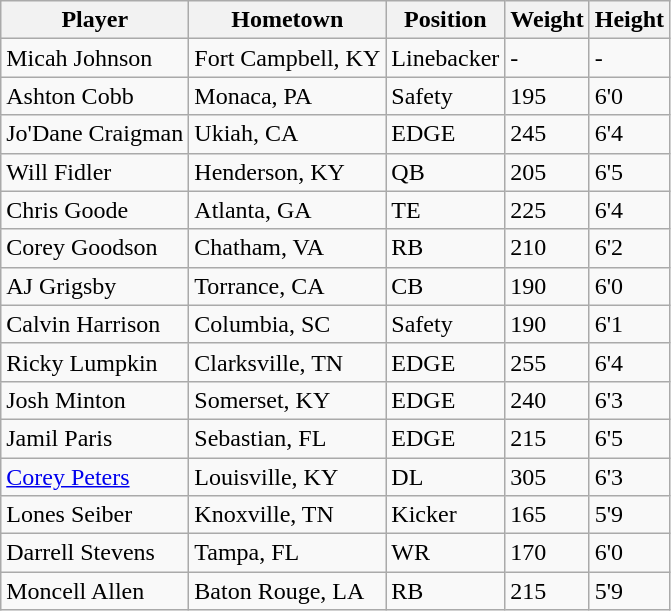<table class="wikitable sortable mw-collapsible">
<tr>
<th>Player</th>
<th>Hometown</th>
<th>Position</th>
<th>Weight</th>
<th>Height</th>
</tr>
<tr>
<td>Micah Johnson</td>
<td>Fort Campbell, KY</td>
<td>Linebacker</td>
<td>-</td>
<td>-</td>
</tr>
<tr>
<td>Ashton Cobb</td>
<td>Monaca, PA</td>
<td>Safety</td>
<td>195</td>
<td>6'0</td>
</tr>
<tr>
<td>Jo'Dane Craigman</td>
<td>Ukiah, CA</td>
<td>EDGE</td>
<td>245</td>
<td>6'4</td>
</tr>
<tr>
<td>Will Fidler</td>
<td>Henderson, KY</td>
<td>QB</td>
<td>205</td>
<td>6'5</td>
</tr>
<tr>
<td>Chris Goode</td>
<td>Atlanta, GA</td>
<td>TE</td>
<td>225</td>
<td>6'4</td>
</tr>
<tr>
<td>Corey Goodson</td>
<td>Chatham, VA</td>
<td>RB</td>
<td>210</td>
<td>6'2</td>
</tr>
<tr>
<td>AJ Grigsby</td>
<td>Torrance, CA</td>
<td>CB</td>
<td>190</td>
<td>6'0</td>
</tr>
<tr>
<td>Calvin Harrison</td>
<td>Columbia, SC</td>
<td>Safety</td>
<td>190</td>
<td>6'1</td>
</tr>
<tr>
<td>Ricky Lumpkin</td>
<td>Clarksville, TN</td>
<td>EDGE</td>
<td>255</td>
<td>6'4</td>
</tr>
<tr>
<td>Josh Minton</td>
<td>Somerset, KY</td>
<td>EDGE</td>
<td>240</td>
<td>6'3</td>
</tr>
<tr>
<td>Jamil Paris</td>
<td>Sebastian, FL</td>
<td>EDGE</td>
<td>215</td>
<td>6'5</td>
</tr>
<tr>
<td><a href='#'>Corey Peters</a></td>
<td>Louisville, KY</td>
<td>DL</td>
<td>305</td>
<td>6'3</td>
</tr>
<tr>
<td>Lones Seiber</td>
<td>Knoxville, TN</td>
<td>Kicker</td>
<td>165</td>
<td>5'9</td>
</tr>
<tr>
<td>Darrell Stevens</td>
<td>Tampa, FL</td>
<td>WR</td>
<td>170</td>
<td>6'0</td>
</tr>
<tr>
<td>Moncell Allen</td>
<td>Baton Rouge, LA</td>
<td>RB</td>
<td>215</td>
<td>5'9</td>
</tr>
</table>
